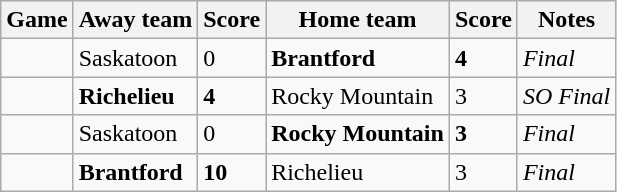<table class="wikitable">
<tr>
<th>Game</th>
<th>Away team</th>
<th>Score</th>
<th>Home team</th>
<th>Score</th>
<th>Notes</th>
</tr>
<tr>
<td></td>
<td>Saskatoon</td>
<td>0</td>
<td><strong>Brantford</strong></td>
<td><strong>4</strong></td>
<td><em>Final</em></td>
</tr>
<tr>
<td></td>
<td><strong>Richelieu</strong></td>
<td><strong>4</strong></td>
<td>Rocky Mountain</td>
<td>3</td>
<td><em>SO Final</em></td>
</tr>
<tr>
<td></td>
<td>Saskatoon</td>
<td>0</td>
<td><strong>Rocky Mountain</strong></td>
<td><strong>3</strong></td>
<td><em>Final</em></td>
</tr>
<tr>
<td></td>
<td><strong>Brantford</strong></td>
<td><strong>10</strong></td>
<td>Richelieu</td>
<td>3</td>
<td><em>Final</em></td>
</tr>
</table>
